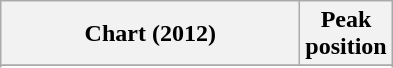<table class="wikitable plainrowheaders sortable" style="text-align:center;" border="1">
<tr>
<th scope="col" style="width:12em;">Chart (2012)</th>
<th scope="col">Peak<br>position</th>
</tr>
<tr>
</tr>
<tr>
</tr>
</table>
